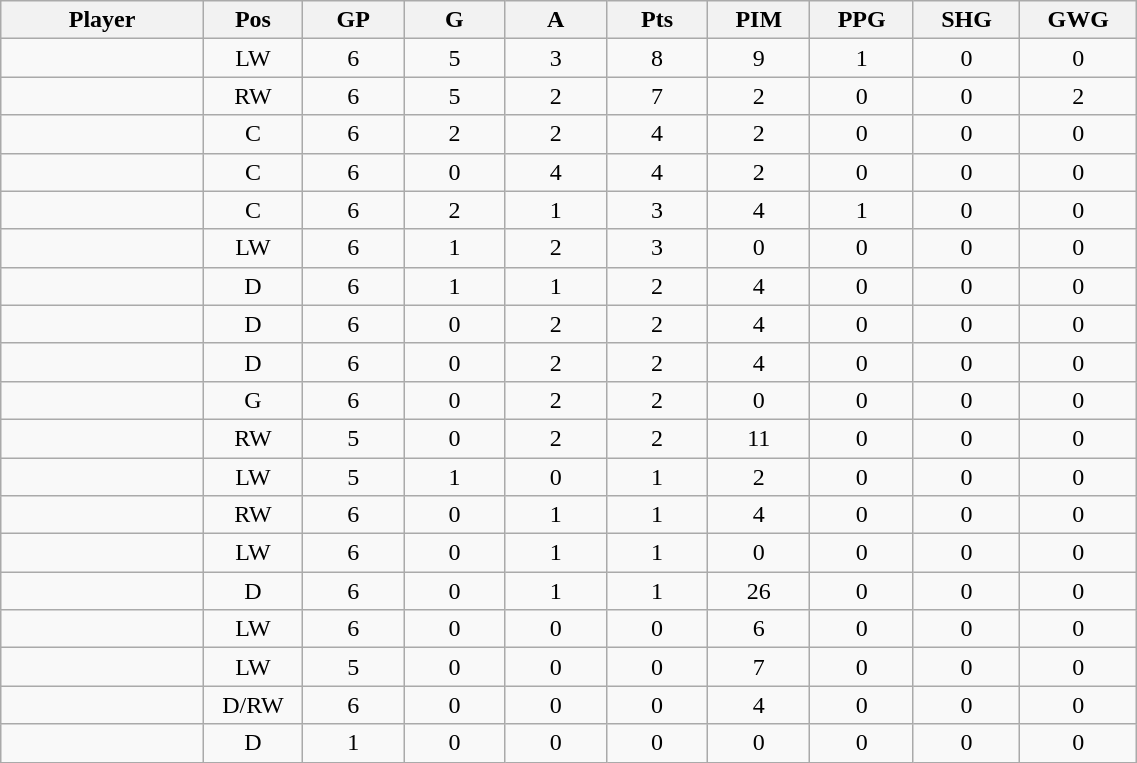<table class="wikitable sortable" width="60%">
<tr ALIGN="center">
<th bgcolor="#DDDDFF" width="10%">Player</th>
<th bgcolor="#DDDDFF" width="3%" title="Position">Pos</th>
<th bgcolor="#DDDDFF" width="5%" title="Games played">GP</th>
<th bgcolor="#DDDDFF" width="5%" title="Goals">G</th>
<th bgcolor="#DDDDFF" width="5%" title="Assists">A</th>
<th bgcolor="#DDDDFF" width="5%" title="Points">Pts</th>
<th bgcolor="#DDDDFF" width="5%" title="Penalties in Minutes">PIM</th>
<th bgcolor="#DDDDFF" width="5%" title="Power Play Goals">PPG</th>
<th bgcolor="#DDDDFF" width="5%" title="Short-handed Goals">SHG</th>
<th bgcolor="#DDDDFF" width="5%" title="Game-winning Goals">GWG</th>
</tr>
<tr align="center">
<td align="right"></td>
<td>LW</td>
<td>6</td>
<td>5</td>
<td>3</td>
<td>8</td>
<td>9</td>
<td>1</td>
<td>0</td>
<td>0</td>
</tr>
<tr align="center">
<td align="right"></td>
<td>RW</td>
<td>6</td>
<td>5</td>
<td>2</td>
<td>7</td>
<td>2</td>
<td>0</td>
<td>0</td>
<td>2</td>
</tr>
<tr align="center">
<td align="right"></td>
<td>C</td>
<td>6</td>
<td>2</td>
<td>2</td>
<td>4</td>
<td>2</td>
<td>0</td>
<td>0</td>
<td>0</td>
</tr>
<tr align="center">
<td align="right"></td>
<td>C</td>
<td>6</td>
<td>0</td>
<td>4</td>
<td>4</td>
<td>2</td>
<td>0</td>
<td>0</td>
<td>0</td>
</tr>
<tr align="center">
<td align="right"></td>
<td>C</td>
<td>6</td>
<td>2</td>
<td>1</td>
<td>3</td>
<td>4</td>
<td>1</td>
<td>0</td>
<td>0</td>
</tr>
<tr align="center">
<td align="right"></td>
<td>LW</td>
<td>6</td>
<td>1</td>
<td>2</td>
<td>3</td>
<td>0</td>
<td>0</td>
<td>0</td>
<td>0</td>
</tr>
<tr align="center">
<td align="right"></td>
<td>D</td>
<td>6</td>
<td>1</td>
<td>1</td>
<td>2</td>
<td>4</td>
<td>0</td>
<td>0</td>
<td>0</td>
</tr>
<tr align="center">
<td align="right"></td>
<td>D</td>
<td>6</td>
<td>0</td>
<td>2</td>
<td>2</td>
<td>4</td>
<td>0</td>
<td>0</td>
<td>0</td>
</tr>
<tr align="center">
<td align="right"></td>
<td>D</td>
<td>6</td>
<td>0</td>
<td>2</td>
<td>2</td>
<td>4</td>
<td>0</td>
<td>0</td>
<td>0</td>
</tr>
<tr align="center">
<td align="right"></td>
<td>G</td>
<td>6</td>
<td>0</td>
<td>2</td>
<td>2</td>
<td>0</td>
<td>0</td>
<td>0</td>
<td>0</td>
</tr>
<tr align="center">
<td align="right"></td>
<td>RW</td>
<td>5</td>
<td>0</td>
<td>2</td>
<td>2</td>
<td>11</td>
<td>0</td>
<td>0</td>
<td>0</td>
</tr>
<tr align="center">
<td align="right"></td>
<td>LW</td>
<td>5</td>
<td>1</td>
<td>0</td>
<td>1</td>
<td>2</td>
<td>0</td>
<td>0</td>
<td>0</td>
</tr>
<tr align="center">
<td align="right"></td>
<td>RW</td>
<td>6</td>
<td>0</td>
<td>1</td>
<td>1</td>
<td>4</td>
<td>0</td>
<td>0</td>
<td>0</td>
</tr>
<tr align="center">
<td align="right"></td>
<td>LW</td>
<td>6</td>
<td>0</td>
<td>1</td>
<td>1</td>
<td>0</td>
<td>0</td>
<td>0</td>
<td>0</td>
</tr>
<tr align="center">
<td align="right"></td>
<td>D</td>
<td>6</td>
<td>0</td>
<td>1</td>
<td>1</td>
<td>26</td>
<td>0</td>
<td>0</td>
<td>0</td>
</tr>
<tr align="center">
<td align="right"></td>
<td>LW</td>
<td>6</td>
<td>0</td>
<td>0</td>
<td>0</td>
<td>6</td>
<td>0</td>
<td>0</td>
<td>0</td>
</tr>
<tr align="center">
<td align="right"></td>
<td>LW</td>
<td>5</td>
<td>0</td>
<td>0</td>
<td>0</td>
<td>7</td>
<td>0</td>
<td>0</td>
<td>0</td>
</tr>
<tr align="center">
<td align="right"></td>
<td>D/RW</td>
<td>6</td>
<td>0</td>
<td>0</td>
<td>0</td>
<td>4</td>
<td>0</td>
<td>0</td>
<td>0</td>
</tr>
<tr align="center">
<td align="right"></td>
<td>D</td>
<td>1</td>
<td>0</td>
<td>0</td>
<td>0</td>
<td>0</td>
<td>0</td>
<td>0</td>
<td>0</td>
</tr>
</table>
